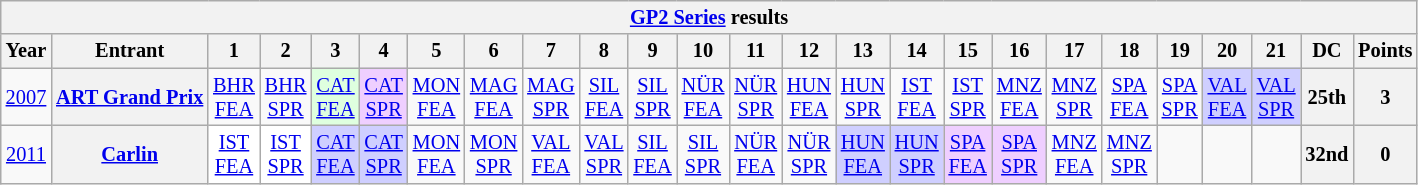<table class="wikitable" style="text-align:center; font-size:85%">
<tr>
<th colspan=45><a href='#'>GP2 Series</a> results</th>
</tr>
<tr>
<th>Year</th>
<th>Entrant</th>
<th>1</th>
<th>2</th>
<th>3</th>
<th>4</th>
<th>5</th>
<th>6</th>
<th>7</th>
<th>8</th>
<th>9</th>
<th>10</th>
<th>11</th>
<th>12</th>
<th>13</th>
<th>14</th>
<th>15</th>
<th>16</th>
<th>17</th>
<th>18</th>
<th>19</th>
<th>20</th>
<th>21</th>
<th>DC</th>
<th>Points</th>
</tr>
<tr>
<td><a href='#'>2007</a></td>
<th nowrap><a href='#'>ART Grand Prix</a></th>
<td><a href='#'>BHR<br>FEA</a></td>
<td><a href='#'>BHR<br>SPR</a></td>
<td style="background:#DFFFDF;"><a href='#'>CAT<br>FEA</a><br></td>
<td style="background:#EFCFFF;"><a href='#'>CAT<br>SPR</a><br></td>
<td><a href='#'>MON<br>FEA</a></td>
<td><a href='#'>MAG<br>FEA</a></td>
<td><a href='#'>MAG<br>SPR</a></td>
<td><a href='#'>SIL<br>FEA</a></td>
<td><a href='#'>SIL<br>SPR</a></td>
<td><a href='#'>NÜR<br>FEA</a></td>
<td><a href='#'>NÜR<br>SPR</a></td>
<td><a href='#'>HUN<br>FEA</a></td>
<td><a href='#'>HUN<br>SPR</a></td>
<td><a href='#'>IST<br>FEA</a></td>
<td><a href='#'>IST<br>SPR</a></td>
<td><a href='#'>MNZ<br>FEA</a></td>
<td><a href='#'>MNZ<br>SPR</a></td>
<td><a href='#'>SPA<br>FEA</a></td>
<td><a href='#'>SPA<br>SPR</a></td>
<td style="background:#CFCFFF;"><a href='#'>VAL<br>FEA</a><br></td>
<td style="background:#CFCFFF;"><a href='#'>VAL<br>SPR</a><br></td>
<th>25th</th>
<th>3</th>
</tr>
<tr>
<td><a href='#'>2011</a></td>
<th nowrap><a href='#'>Carlin</a></th>
<td style="background:#FFFFFF;"><a href='#'>IST<br>FEA</a><br></td>
<td style="background:#FFFFFF;"><a href='#'>IST<br>SPR</a><br></td>
<td style="background:#CFCFFF;"><a href='#'>CAT<br>FEA</a><br></td>
<td style="background:#CFCFFF;"><a href='#'>CAT<br>SPR</a><br></td>
<td><a href='#'>MON<br>FEA</a></td>
<td><a href='#'>MON<br>SPR</a></td>
<td><a href='#'>VAL<br>FEA</a></td>
<td><a href='#'>VAL<br>SPR</a></td>
<td><a href='#'>SIL<br>FEA</a></td>
<td><a href='#'>SIL<br>SPR</a></td>
<td><a href='#'>NÜR<br>FEA</a></td>
<td><a href='#'>NÜR<br>SPR</a></td>
<td style="background:#CFCFFF;"><a href='#'>HUN<br>FEA</a><br></td>
<td style="background:#CFCFFF;"><a href='#'>HUN<br>SPR</a><br></td>
<td style="background:#EFCFFF;"><a href='#'>SPA<br>FEA</a><br></td>
<td style="background:#EFCFFF;"><a href='#'>SPA<br>SPR</a><br></td>
<td><a href='#'>MNZ<br>FEA</a></td>
<td><a href='#'>MNZ<br>SPR</a></td>
<td></td>
<td></td>
<td></td>
<th>32nd</th>
<th>0</th>
</tr>
</table>
